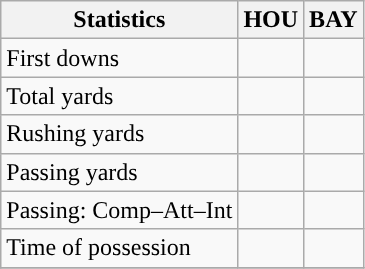<table class="wikitable" style="float: left;">
<tr>
<th>Statistics</th>
<th>HOU</th>
<th>BAY</th>
</tr>
<tr>
<td>First downs</td>
<td></td>
<td></td>
</tr>
<tr>
<td>Total yards</td>
<td></td>
<td></td>
</tr>
<tr>
<td>Rushing yards</td>
<td></td>
<td></td>
</tr>
<tr>
<td>Passing yards</td>
<td></td>
<td></td>
</tr>
<tr>
<td>Passing: Comp–Att–Int</td>
<td></td>
<td></td>
</tr>
<tr>
<td>Time of possession</td>
<td></td>
<td></td>
</tr>
<tr>
</tr>
</table>
